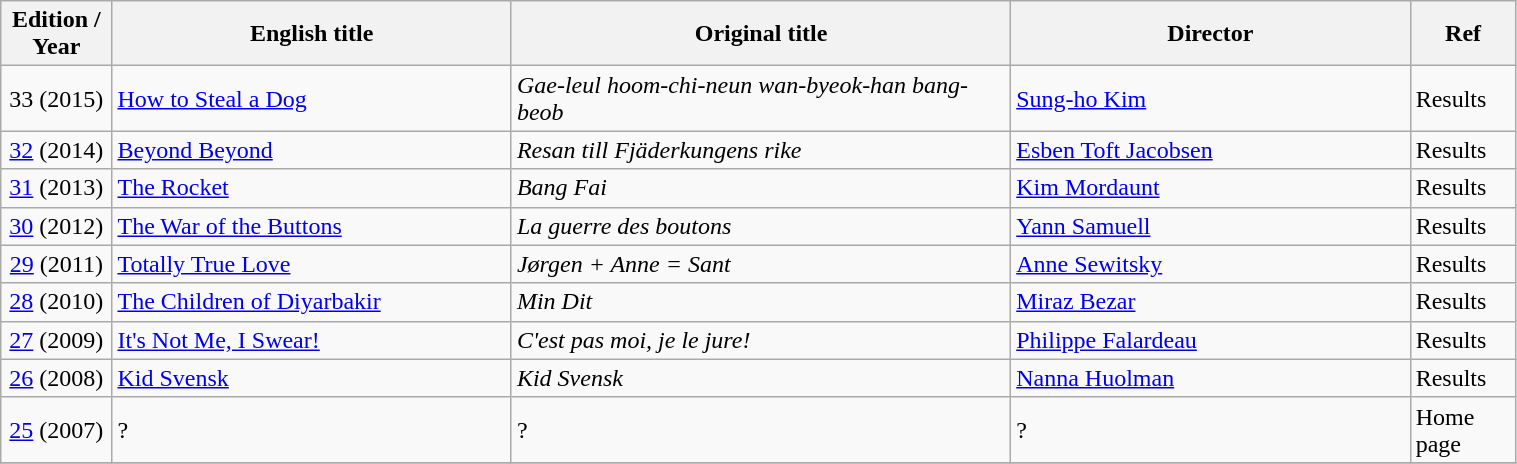<table class="sortable wikitable" width="80%" cellpadding="5">
<tr>
<th width="5%">Edition / Year</th>
<th width="20%">English title</th>
<th width="25%">Original title</th>
<th width="20%">Director</th>
<th width="5%" class="unsortable">Ref</th>
</tr>
<tr>
<td style="text-align:center;">33 (2015)</td>
<td><a href='#'>How to Steal a Dog</a></td>
<td><em>Gae-leul hoom-chi-neun wan-byeok-han bang-beob</em></td>
<td><a href='#'>Sung-ho Kim</a></td>
<td>Results</td>
</tr>
<tr>
<td style="text-align:center;"><a href='#'>32</a> (2014)</td>
<td><a href='#'>Beyond Beyond</a></td>
<td><em>Resan till Fjäderkungens rike</em></td>
<td><a href='#'>Esben Toft Jacobsen</a></td>
<td>Results</td>
</tr>
<tr>
<td style="text-align:center;"><a href='#'>31</a> (2013)</td>
<td><a href='#'>The Rocket</a></td>
<td><em>Bang Fai</em></td>
<td><a href='#'>Kim Mordaunt</a></td>
<td>Results</td>
</tr>
<tr>
<td style="text-align:center;"><a href='#'>30</a> (2012)</td>
<td><a href='#'>The War of the Buttons</a></td>
<td><em>La guerre des boutons</em></td>
<td><a href='#'>Yann Samuell</a></td>
<td>Results</td>
</tr>
<tr>
<td style="text-align:center;"><a href='#'>29</a> (2011)</td>
<td><a href='#'>Totally True Love</a></td>
<td><em>Jørgen + Anne = Sant</em></td>
<td><a href='#'>Anne Sewitsky</a></td>
<td>Results</td>
</tr>
<tr>
<td style="text-align:center;"><a href='#'>28</a> (2010)</td>
<td><a href='#'>The Children of Diyarbakir</a></td>
<td><em>Min Dit</em></td>
<td><a href='#'>Miraz Bezar</a></td>
<td>Results</td>
</tr>
<tr>
<td style="text-align:center;"><a href='#'>27</a> (2009)</td>
<td><a href='#'>It's Not Me, I Swear!</a></td>
<td><em>C'est pas moi, je le jure!</em></td>
<td><a href='#'>Philippe Falardeau</a></td>
<td>Results</td>
</tr>
<tr>
<td style="text-align:center;"><a href='#'>26</a> (2008)</td>
<td><a href='#'>Kid Svensk</a></td>
<td><em>Kid Svensk</em></td>
<td><a href='#'>Nanna Huolman</a></td>
<td>Results</td>
</tr>
<tr>
<td style="text-align:center;"><a href='#'>25</a> (2007)</td>
<td>?</td>
<td>?</td>
<td>?</td>
<td>Home page</td>
</tr>
<tr>
</tr>
</table>
